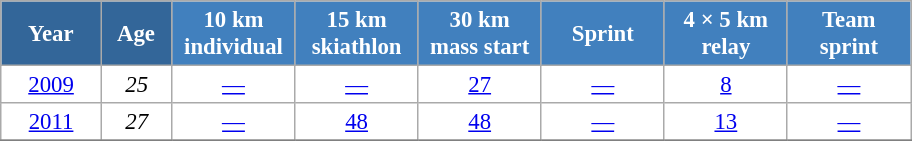<table class="wikitable" style="font-size:95%; text-align:center; border:grey solid 1px; border-collapse:collapse; background:#ffffff;">
<tr>
<th style="background-color:#369; color:white; width:60px;"> Year </th>
<th style="background-color:#369; color:white; width:40px;"> Age </th>
<th style="background-color:#4180be; color:white; width:75px;"> 10 km <br> individual </th>
<th style="background-color:#4180be; color:white; width:75px;"> 15 km <br> skiathlon </th>
<th style="background-color:#4180be; color:white; width:75px;"> 30 km <br> mass start </th>
<th style="background-color:#4180be; color:white; width:75px;"> Sprint </th>
<th style="background-color:#4180be; color:white; width:75px;"> 4 × 5 km <br> relay </th>
<th style="background-color:#4180be; color:white; width:75px;"> Team <br> sprint </th>
</tr>
<tr>
<td><a href='#'>2009</a></td>
<td><em>25</em></td>
<td><a href='#'>—</a></td>
<td><a href='#'>—</a></td>
<td><a href='#'>27</a></td>
<td><a href='#'>—</a></td>
<td><a href='#'>8</a></td>
<td><a href='#'>—</a></td>
</tr>
<tr>
<td><a href='#'>2011</a></td>
<td><em>27</em></td>
<td><a href='#'>—</a></td>
<td><a href='#'>48</a></td>
<td><a href='#'>48</a></td>
<td><a href='#'>—</a></td>
<td><a href='#'>13</a></td>
<td><a href='#'>—</a></td>
</tr>
<tr>
</tr>
</table>
